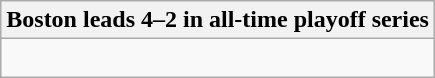<table class="wikitable collapsible collapsed">
<tr>
<th>Boston leads 4–2 in all-time playoff series</th>
</tr>
<tr>
<td><br>




</td>
</tr>
</table>
